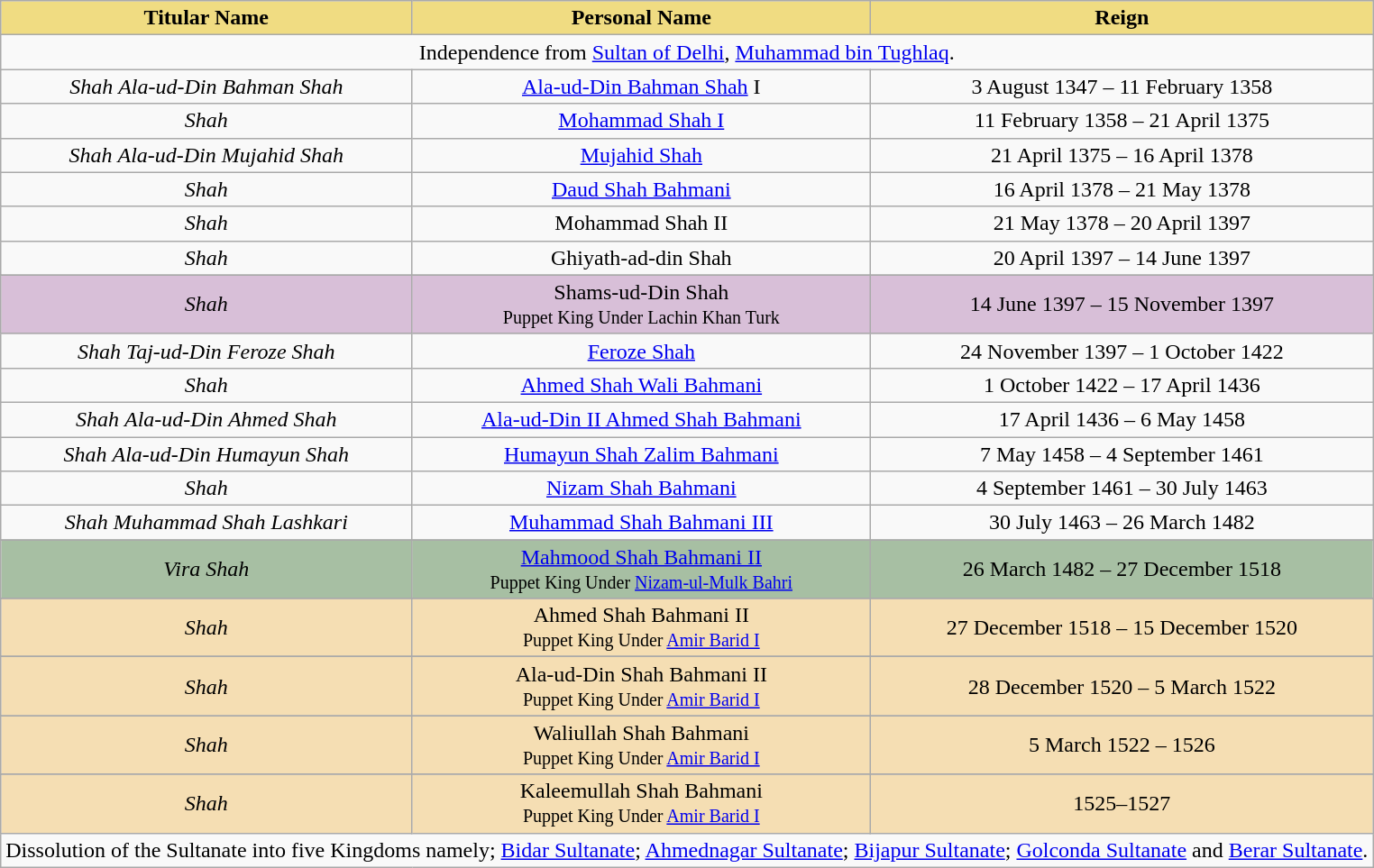<table class="wikitable">
<tr>
<th style="background-color:#F0DC82">Titular Name</th>
<th style="background-color:#F0DC82">Personal Name</th>
<th style="background-color:#F0DC82">Reign</th>
</tr>
<tr>
<td colspan=4 align="center">Independence from <a href='#'>Sultan of Delhi</a>, <a href='#'>Muhammad bin Tughlaq</a>.</td>
</tr>
<tr>
<td align="center"><em>Shah</em> <em>Ala-ud-Din Bahman Shah</em></td>
<td align="center"><a href='#'>Ala-ud-Din Bahman Shah</a> I</td>
<td align="center">3 August 1347 – 11 February 1358</td>
</tr>
<tr>
<td align="center"><em>Shah</em></td>
<td align="center"><a href='#'>Mohammad Shah I</a></td>
<td align="center">11 February 1358 – 21 April 1375</td>
</tr>
<tr>
<td align="center"><em>Shah</em> <em>Ala-ud-Din Mujahid Shah</em></td>
<td align="center"><a href='#'>Mujahid Shah</a></td>
<td align="center">21 April 1375 – 16 April 1378</td>
</tr>
<tr>
<td align="center"><em>Shah</em></td>
<td align="center"><a href='#'>Daud Shah Bahmani</a></td>
<td align="center">16 April 1378 – 21 May 1378</td>
</tr>
<tr>
<td align="center"><em>Shah</em></td>
<td align="center">Mohammad Shah II</td>
<td align="center">21 May 1378 – 20 April 1397</td>
</tr>
<tr>
<td align="center"><em>Shah</em></td>
<td align="center">Ghiyath-ad-din Shah</td>
<td align="center">20 April 1397 – 14 June 1397</td>
</tr>
<tr>
</tr>
<tr bgcolor="#D8BFD8">
<td align="center"><em>Shah</em></td>
<td align="center">Shams-ud-Din Shah<br><small>Puppet King Under Lachin Khan Turk</small></td>
<td align="center">14 June 1397 – 15 November 1397</td>
</tr>
<tr>
<td align="center"><em>Shah</em> <em>Taj-ud-Din Feroze Shah</em><br></td>
<td align="center"><a href='#'>Feroze Shah</a></td>
<td align="center">24 November 1397 – 1 October 1422</td>
</tr>
<tr>
<td align="center"><em>Shah</em></td>
<td align="center"><a href='#'>Ahmed Shah Wali Bahmani</a></td>
<td align="center">1 October 1422 – 17 April 1436</td>
</tr>
<tr>
<td align="center"><em>Shah</em> <em>Ala-ud-Din Ahmed Shah</em></td>
<td align="center"><a href='#'>Ala-ud-Din II Ahmed Shah Bahmani</a></td>
<td align="center">17 April 1436 – 6 May 1458</td>
</tr>
<tr>
<td align="center"><em>Shah</em> <em>Ala-ud-Din Humayun Shah</em></td>
<td align="center"><a href='#'>Humayun Shah Zalim Bahmani</a></td>
<td align="center">7 May 1458 – 4 September 1461</td>
</tr>
<tr>
<td align="center"><em>Shah</em></td>
<td align="center"><a href='#'>Nizam Shah Bahmani</a></td>
<td align="center">4 September 1461 – 30 July 1463</td>
</tr>
<tr>
<td align="center"><em>Shah</em> <em>Muhammad Shah Lashkari</em></td>
<td align="center"><a href='#'>Muhammad Shah Bahmani III</a></td>
<td align="center">30 July 1463 – 26 March 1482</td>
</tr>
<tr>
</tr>
<tr bgcolor="#A7BFA3">
<td align="center"><em>Vira Shah</em></td>
<td align="center"><a href='#'>Mahmood Shah Bahmani II</a><br><small>Puppet King Under <a href='#'>Nizam-ul-Mulk Bahri</a></small></td>
<td align="center">26 March 1482 – 27 December 1518</td>
</tr>
<tr>
</tr>
<tr bgcolor="#F5DEB3">
<td align="center"><em>Shah</em></td>
<td align="center">Ahmed Shah Bahmani II<br><small>Puppet King Under <a href='#'>Amir Barid I</a></small></td>
<td align="center">27 December 1518 – 15 December 1520</td>
</tr>
<tr>
</tr>
<tr bgcolor="#F5DEB3">
<td align="center"><em>Shah</em></td>
<td align="center">Ala-ud-Din Shah Bahmani II<br><small>Puppet King Under <a href='#'>Amir Barid I</a></small></td>
<td align="center">28 December 1520 – 5 March 1522</td>
</tr>
<tr>
</tr>
<tr bgcolor="#F5DEB3">
<td align="center"><em>Shah</em></td>
<td align="center">Waliullah Shah Bahmani<br><small>Puppet King Under <a href='#'>Amir Barid I</a></small></td>
<td align="center">5 March 1522 – 1526</td>
</tr>
<tr>
</tr>
<tr bgcolor="#F5DEB3">
<td align="center"><em>Shah</em></td>
<td align="center">Kaleemullah Shah Bahmani<br><small>Puppet King Under <a href='#'>Amir Barid I</a></small></td>
<td align="center">1525–1527</td>
</tr>
<tr>
<td colspan=4 align="center">Dissolution of the Sultanate into five Kingdoms namely; <a href='#'>Bidar Sultanate</a>; <a href='#'>Ahmednagar Sultanate</a>; <a href='#'>Bijapur Sultanate</a>; <a href='#'>Golconda Sultanate</a> and <a href='#'>Berar Sultanate</a>.</td>
</tr>
</table>
